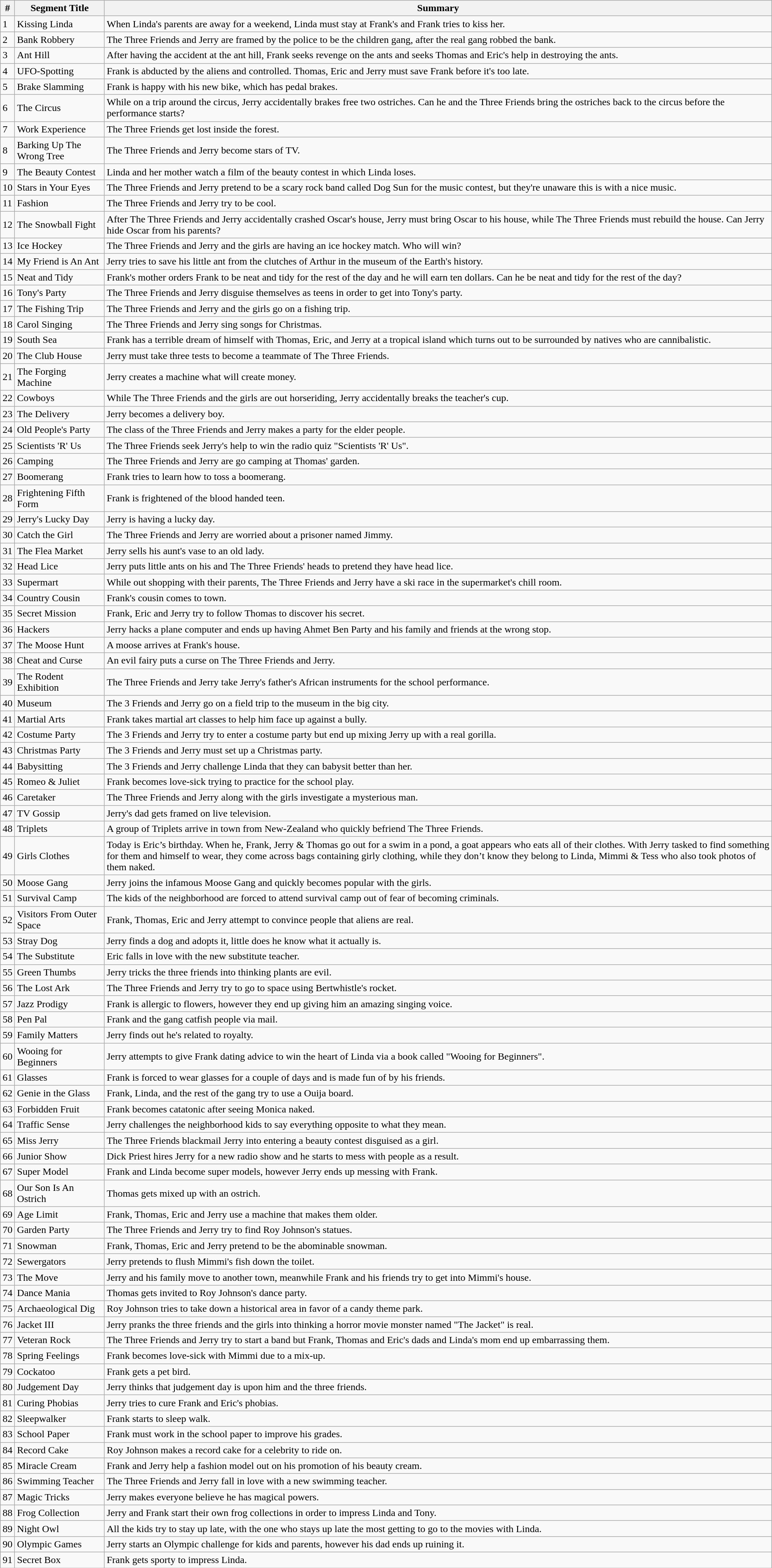<table class="wikitable">
<tr>
<th>#</th>
<th>Segment Title</th>
<th>Summary</th>
</tr>
<tr>
<td>1</td>
<td>Kissing Linda</td>
<td>When Linda's parents are away for a weekend, Linda must stay at Frank's and Frank tries to kiss her.</td>
</tr>
<tr>
<td>2</td>
<td>Bank Robbery</td>
<td>The Three Friends and Jerry are framed by the police to be the children gang, after the real gang robbed the bank.</td>
</tr>
<tr>
<td>3</td>
<td>Ant Hill</td>
<td>After having the accident at the ant hill, Frank seeks revenge on the ants and seeks Thomas and Eric's help in destroying the ants.</td>
</tr>
<tr>
<td>4</td>
<td>UFO-Spotting</td>
<td>Frank is abducted by the aliens and controlled. Thomas, Eric and Jerry must save Frank before it's too late.</td>
</tr>
<tr>
<td>5</td>
<td>Brake Slamming</td>
<td>Frank is happy with his new bike, which has pedal brakes.</td>
</tr>
<tr>
<td>6</td>
<td>The Circus</td>
<td>While on a trip around the circus, Jerry accidentally brakes free two ostriches. Can he and the Three Friends bring the ostriches back to the circus before the performance starts?</td>
</tr>
<tr>
<td>7</td>
<td>Work Experience</td>
<td>The Three Friends get lost inside the forest.</td>
</tr>
<tr>
<td>8</td>
<td>Barking Up The Wrong Tree</td>
<td>The Three Friends and Jerry become stars of TV.</td>
</tr>
<tr>
<td>9</td>
<td>The Beauty Contest</td>
<td>Linda and her mother watch a film of the beauty contest in which Linda loses.</td>
</tr>
<tr>
<td>10</td>
<td>Stars in Your Eyes</td>
<td>The Three Friends and Jerry pretend to be a scary rock band called Dog Sun for the music contest, but they're unaware this is with a nice music.</td>
</tr>
<tr>
<td>11</td>
<td>Fashion</td>
<td>The Three Friends and Jerry try to be cool.</td>
</tr>
<tr>
<td>12</td>
<td>The Snowball Fight</td>
<td>After The Three Friends and Jerry accidentally crashed Oscar's house, Jerry must bring Oscar to his house, while The Three Friends must rebuild the house. Can Jerry hide Oscar from his parents?</td>
</tr>
<tr>
<td>13</td>
<td>Ice Hockey</td>
<td>The Three Friends and Jerry and the girls are having an ice hockey match. Who will win?</td>
</tr>
<tr>
<td>14</td>
<td>My Friend is An Ant</td>
<td>Jerry tries to save his little ant from the clutches of Arthur in the museum of the Earth's history.</td>
</tr>
<tr>
<td>15</td>
<td>Neat and Tidy</td>
<td>Frank's mother orders Frank to be neat and tidy for the rest of the day and he will earn ten dollars. Can he be neat and tidy for the rest of the day?</td>
</tr>
<tr>
<td>16</td>
<td>Tony's Party</td>
<td>The Three Friends and Jerry disguise themselves as teens in order to get into Tony's party.</td>
</tr>
<tr>
<td>17</td>
<td>The Fishing Trip</td>
<td>The Three Friends and Jerry and the girls go on a fishing trip.</td>
</tr>
<tr>
<td>18</td>
<td>Carol Singing</td>
<td>The Three Friends and Jerry sing songs for Christmas.</td>
</tr>
<tr>
<td>19</td>
<td>South Sea</td>
<td>Frank has a terrible dream of himself with Thomas, Eric, and Jerry at a tropical island which turns out to be surrounded by natives who are cannibalistic.</td>
</tr>
<tr>
<td>20</td>
<td>The Club House</td>
<td>Jerry must take three tests to become a teammate of The Three Friends.</td>
</tr>
<tr>
<td>21</td>
<td>The Forging Machine</td>
<td>Jerry creates a machine what will create money.</td>
</tr>
<tr>
<td>22</td>
<td>Cowboys</td>
<td>While The Three Friends and the girls are out horseriding, Jerry accidentally breaks the teacher's cup.</td>
</tr>
<tr>
<td>23</td>
<td>The Delivery</td>
<td>Jerry becomes a delivery boy.</td>
</tr>
<tr>
<td>24</td>
<td>Old People's Party</td>
<td>The class of the Three Friends and Jerry makes a party for the elder people.</td>
</tr>
<tr>
<td>25</td>
<td>Scientists 'R' Us</td>
<td>The Three Friends seek Jerry's help to win the radio quiz "Scientists 'R' Us".</td>
</tr>
<tr>
<td>26</td>
<td>Camping</td>
<td>The Three Friends and Jerry are go camping at Thomas' garden.</td>
</tr>
<tr>
<td>27</td>
<td>Boomerang</td>
<td>Frank tries to learn how to toss a boomerang.</td>
</tr>
<tr>
<td>28</td>
<td>Frightening Fifth Form</td>
<td>Frank is frightened of the blood handed teen.</td>
</tr>
<tr>
<td>29</td>
<td>Jerry's Lucky Day</td>
<td>Jerry is having a lucky day.</td>
</tr>
<tr>
<td>30</td>
<td>Catch the Girl</td>
<td>The Three Friends and Jerry are worried about a prisoner named Jimmy.</td>
</tr>
<tr>
<td>31</td>
<td>The Flea Market</td>
<td>Jerry sells his aunt's vase to an old lady.</td>
</tr>
<tr>
<td>32</td>
<td>Head Lice</td>
<td>Jerry puts little ants on his and The Three Friends' heads to pretend they have head lice.</td>
</tr>
<tr>
<td>33</td>
<td>Supermart</td>
<td>While out shopping with their parents, The Three Friends and Jerry have a ski race in the supermarket's chill room.</td>
</tr>
<tr>
<td>34</td>
<td>Country Cousin</td>
<td>Frank's cousin comes to town.</td>
</tr>
<tr>
<td>35</td>
<td>Secret Mission</td>
<td>Frank, Eric and Jerry try to follow Thomas to discover his secret.</td>
</tr>
<tr>
<td>36</td>
<td>Hackers</td>
<td>Jerry hacks a plane computer and ends up having Ahmet Ben Party and his family and friends at the wrong stop.</td>
</tr>
<tr>
<td>37</td>
<td>The Moose Hunt</td>
<td>A moose arrives at Frank's house.</td>
</tr>
<tr>
<td>38</td>
<td>Cheat and Curse</td>
<td>An evil fairy puts a curse on The Three Friends and Jerry.</td>
</tr>
<tr>
<td>39</td>
<td>The Rodent Exhibition</td>
<td>The Three Friends and Jerry take Jerry's father's African instruments for the school performance.</td>
</tr>
<tr>
<td>40</td>
<td>Museum</td>
<td>The 3 Friends and Jerry go on a field trip to the museum in the big city.</td>
</tr>
<tr>
<td>41</td>
<td>Martial Arts</td>
<td>Frank takes martial art classes to help him face up against a bully.</td>
</tr>
<tr>
<td>42</td>
<td>Costume Party</td>
<td>The 3 Friends and Jerry try to enter a costume party but end up mixing Jerry up with a real gorilla.</td>
</tr>
<tr>
<td>43</td>
<td>Christmas Party</td>
<td>The 3 Friends and Jerry must set up a Christmas party.</td>
</tr>
<tr>
<td>44</td>
<td>Babysitting</td>
<td>The 3 Friends and Jerry challenge Linda that they can babysit better than her.</td>
</tr>
<tr>
<td>45</td>
<td>Romeo & Juliet</td>
<td>Frank becomes love-sick trying to practice for the school play.</td>
</tr>
<tr>
<td>46</td>
<td>Caretaker</td>
<td>The Three Friends and Jerry along with the girls investigate a mysterious man.</td>
</tr>
<tr>
<td>47</td>
<td>TV Gossip</td>
<td>Jerry's dad gets framed on live television.</td>
</tr>
<tr>
<td>48</td>
<td>Triplets</td>
<td>A group of Triplets arrive in town from New-Zealand who quickly befriend The Three Friends.</td>
</tr>
<tr>
<td>49</td>
<td>Girls Clothes</td>
<td>Today is Eric’s birthday. When he, Frank, Jerry & Thomas go out for a swim in a pond, a goat appears who eats all of their clothes. With Jerry tasked to find something for them and himself to wear, they come across bags containing girly clothing, while they don’t know they belong to Linda, Mimmi & Tess who also took photos of them naked.</td>
</tr>
<tr>
<td>50</td>
<td>Moose Gang</td>
<td>Jerry joins the infamous Moose Gang and quickly becomes popular with the girls.</td>
</tr>
<tr>
<td>51</td>
<td>Survival Camp</td>
<td>The kids of the neighborhood are forced to attend survival camp out of fear of becoming criminals.</td>
</tr>
<tr>
<td>52</td>
<td>Visitors From Outer Space</td>
<td>Frank, Thomas, Eric and Jerry attempt to convince people that aliens are real.</td>
</tr>
<tr>
<td>53</td>
<td>Stray Dog</td>
<td>Jerry finds a dog and adopts it, little does he know what it actually is.</td>
</tr>
<tr>
<td>54</td>
<td>The Substitute</td>
<td>Eric falls in love with the new substitute teacher.</td>
</tr>
<tr>
<td>55</td>
<td>Green Thumbs</td>
<td>Jerry tricks the three friends into thinking plants are evil.</td>
</tr>
<tr>
<td>56</td>
<td>The Lost Ark</td>
<td>The Three Friends and Jerry try to go to space using Bertwhistle's rocket.</td>
</tr>
<tr>
<td>57</td>
<td>Jazz Prodigy</td>
<td>Frank is allergic to flowers, however they end up giving him an amazing singing voice.</td>
</tr>
<tr>
<td>58</td>
<td>Pen Pal</td>
<td>Frank and the gang catfish people via mail.</td>
</tr>
<tr>
<td>59</td>
<td>Family Matters</td>
<td>Jerry finds out he's related to royalty.</td>
</tr>
<tr>
<td>60</td>
<td>Wooing for Beginners</td>
<td>Jerry attempts to give Frank dating advice to win the heart of Linda via a book called "Wooing for Beginners".</td>
</tr>
<tr>
<td>61</td>
<td>Glasses</td>
<td>Frank is forced to wear glasses for a couple of days and is made fun of by his friends.</td>
</tr>
<tr>
<td>62</td>
<td>Genie in the Glass</td>
<td>Frank, Linda, and the rest of the gang try to use a Ouija board.</td>
</tr>
<tr>
<td>63</td>
<td>Forbidden Fruit</td>
<td>Frank becomes catatonic after seeing Monica naked.</td>
</tr>
<tr>
<td>64</td>
<td>Traffic Sense</td>
<td>Jerry challenges the neighborhood kids to say everything opposite to what they mean.</td>
</tr>
<tr>
<td>65</td>
<td>Miss Jerry</td>
<td>The Three Friends blackmail Jerry into entering a beauty contest disguised as a girl.</td>
</tr>
<tr>
<td>66</td>
<td>Junior Show</td>
<td>Dick Priest hires Jerry for a new radio show and he starts to mess with people as a result.</td>
</tr>
<tr>
<td>67</td>
<td>Super Model</td>
<td>Frank and Linda become super models, however Jerry ends up messing with Frank.</td>
</tr>
<tr>
<td>68</td>
<td>Our Son Is An Ostrich</td>
<td>Thomas gets mixed up with an ostrich.</td>
</tr>
<tr>
<td>69</td>
<td>Age Limit</td>
<td>Frank, Thomas, Eric and Jerry use a machine that makes them older.</td>
</tr>
<tr>
<td>70</td>
<td>Garden Party</td>
<td>The Three Friends and Jerry try to find Roy Johnson's statues.</td>
</tr>
<tr>
<td>71</td>
<td>Snowman</td>
<td>Frank, Thomas, Eric and Jerry pretend to be the abominable snowman.</td>
</tr>
<tr>
<td>72</td>
<td>Sewergators</td>
<td>Jerry pretends to flush Mimmi's fish down the toilet.</td>
</tr>
<tr>
<td>73</td>
<td>The Move</td>
<td>Jerry and his family move to another town, meanwhile Frank and his friends try to get into Mimmi's house.</td>
</tr>
<tr>
<td>74</td>
<td>Dance Mania</td>
<td>Thomas gets invited to Roy Johnson's dance party.</td>
</tr>
<tr>
<td>75</td>
<td>Archaeological Dig</td>
<td>Roy Johnson tries to take down a historical area in favor of a candy theme park.</td>
</tr>
<tr>
<td>76</td>
<td>Jacket III</td>
<td>Jerry pranks the three friends and the girls into thinking a horror movie monster named "The Jacket" is real.</td>
</tr>
<tr>
<td>77</td>
<td>Veteran Rock</td>
<td>The Three Friends and Jerry try to start a band but Frank, Thomas and Eric's dads and Linda's mom end up embarrassing them.</td>
</tr>
<tr>
<td>78</td>
<td>Spring Feelings</td>
<td>Frank becomes love-sick with Mimmi due to a mix-up.</td>
</tr>
<tr>
<td>79</td>
<td>Cockatoo</td>
<td>Frank gets a pet bird.</td>
</tr>
<tr>
<td>80</td>
<td>Judgement Day</td>
<td>Jerry thinks that judgement day is upon him and the three friends.</td>
</tr>
<tr>
<td>81</td>
<td>Curing Phobias</td>
<td>Jerry tries to cure Frank and Eric's phobias.</td>
</tr>
<tr>
<td>82</td>
<td>Sleepwalker</td>
<td>Frank starts to sleep walk.</td>
</tr>
<tr>
<td>83</td>
<td>School Paper</td>
<td>Frank must work in the school paper to improve his grades.</td>
</tr>
<tr>
<td>84</td>
<td>Record Cake</td>
<td>Roy Johnson makes a record cake for a celebrity to ride on.</td>
</tr>
<tr>
<td>85</td>
<td>Miracle Cream</td>
<td>Frank and Jerry help a fashion model out on his promotion of his beauty cream.</td>
</tr>
<tr>
<td>86</td>
<td>Swimming Teacher</td>
<td>The Three Friends and Jerry fall in love with a new swimming teacher.</td>
</tr>
<tr>
<td>87</td>
<td>Magic Tricks</td>
<td>Jerry makes everyone believe he has magical powers.</td>
</tr>
<tr>
<td>88</td>
<td>Frog Collection</td>
<td>Jerry and Frank start their own frog collections in order to impress Linda and Tony.</td>
</tr>
<tr>
<td>89</td>
<td>Night Owl</td>
<td>All the kids try to stay up late, with the one who stays up late the most getting to go to the movies with Linda.</td>
</tr>
<tr>
<td>90</td>
<td>Olympic Games</td>
<td>Jerry starts an Olympic challenge for kids and parents, however his dad ends up ruining it.</td>
</tr>
<tr>
<td>91</td>
<td>Secret Box</td>
<td>Frank gets sporty to impress Linda.</td>
</tr>
</table>
